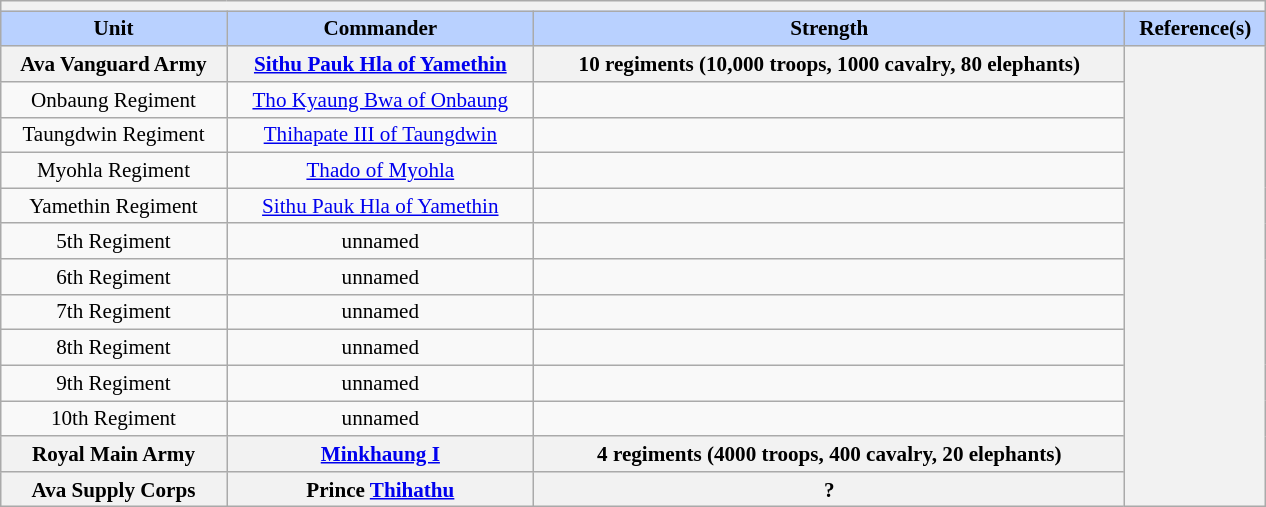<table class="wikitable collapsible" style="min-width:60em; margin:0.3em auto; font-size:88%;">
<tr>
<th colspan=5></th>
</tr>
<tr>
<th style="background-color:#B9D1FF">Unit</th>
<th style="background-color:#B9D1FF">Commander</th>
<th style="background-color:#B9D1FF">Strength</th>
<th style="background-color:#B9D1FF">Reference(s)</th>
</tr>
<tr>
<th colspan="1">Ava Vanguard Army</th>
<th colspan="1"><a href='#'>Sithu Pauk Hla of Yamethin</a></th>
<th colspan="1">10 regiments (10,000 troops, 1000 cavalry, 80 elephants)</th>
<th rowspan="13"></th>
</tr>
<tr>
<td align="center">Onbaung Regiment</td>
<td align="center"><a href='#'>Tho Kyaung Bwa of Onbaung</a></td>
<td align="center"></td>
</tr>
<tr>
<td align="center">Taungdwin Regiment</td>
<td align="center"><a href='#'>Thihapate III of Taungdwin</a></td>
<td align="center"></td>
</tr>
<tr>
<td align="center">Myohla Regiment</td>
<td align="center"><a href='#'>Thado of Myohla</a></td>
<td align="center"></td>
</tr>
<tr>
<td align="center">Yamethin Regiment</td>
<td align="center"><a href='#'>Sithu Pauk Hla of Yamethin</a></td>
<td align="center"></td>
</tr>
<tr>
<td align="center">5th Regiment</td>
<td align="center">unnamed</td>
<td align="center"></td>
</tr>
<tr>
<td align="center">6th Regiment</td>
<td align="center">unnamed</td>
<td align="center"></td>
</tr>
<tr>
<td align="center">7th Regiment</td>
<td align="center">unnamed</td>
<td align="center"></td>
</tr>
<tr>
<td align="center">8th Regiment</td>
<td align="center">unnamed</td>
<td align="center"></td>
</tr>
<tr>
<td align="center">9th Regiment</td>
<td align="center">unnamed</td>
<td align="center"></td>
</tr>
<tr>
<td align="center">10th Regiment</td>
<td align="center">unnamed</td>
<td align="center"></td>
</tr>
<tr>
<th colspan="1">Royal Main Army</th>
<th colspan="1"><a href='#'>Minkhaung I</a></th>
<th colspan="1">4 regiments (4000 troops, 400 cavalry, 20 elephants)</th>
</tr>
<tr>
<th colspan="1">Ava Supply Corps</th>
<th colspan="1">Prince <a href='#'>Thihathu</a></th>
<th colspan="1">?</th>
</tr>
</table>
